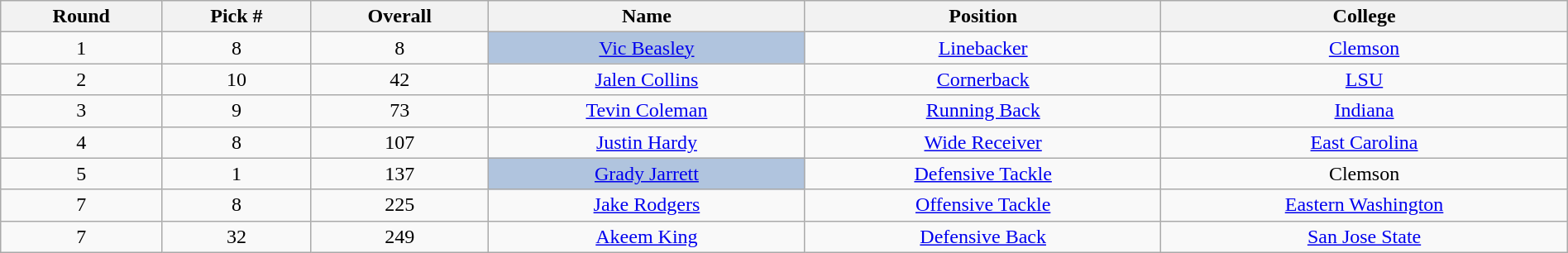<table class="wikitable sortable sortable" style="width: 100%; text-align:center">
<tr>
<th>Round</th>
<th>Pick #</th>
<th>Overall</th>
<th>Name</th>
<th>Position</th>
<th>College</th>
</tr>
<tr>
<td>1</td>
<td>8</td>
<td>8</td>
<td bgcolor=lightsteelblue><a href='#'>Vic Beasley</a></td>
<td><a href='#'>Linebacker</a></td>
<td><a href='#'>Clemson</a></td>
</tr>
<tr>
<td>2</td>
<td>10</td>
<td>42</td>
<td><a href='#'>Jalen Collins</a></td>
<td><a href='#'>Cornerback</a></td>
<td><a href='#'>LSU</a></td>
</tr>
<tr>
<td>3</td>
<td>9</td>
<td>73</td>
<td><a href='#'>Tevin Coleman</a></td>
<td><a href='#'>Running Back</a></td>
<td><a href='#'>Indiana</a></td>
</tr>
<tr>
<td>4</td>
<td>8</td>
<td>107</td>
<td><a href='#'>Justin Hardy</a></td>
<td><a href='#'>Wide Receiver</a></td>
<td><a href='#'>East Carolina</a></td>
</tr>
<tr>
<td>5</td>
<td>1</td>
<td>137</td>
<td bgcolor=lightsteelblue><a href='#'>Grady Jarrett</a></td>
<td><a href='#'>Defensive Tackle</a></td>
<td>Clemson</td>
</tr>
<tr>
<td>7</td>
<td>8</td>
<td>225</td>
<td><a href='#'>Jake Rodgers</a></td>
<td><a href='#'>Offensive Tackle</a></td>
<td><a href='#'>Eastern Washington</a></td>
</tr>
<tr>
<td>7</td>
<td>32</td>
<td>249</td>
<td><a href='#'>Akeem King</a></td>
<td><a href='#'>Defensive Back</a></td>
<td><a href='#'>San Jose State</a></td>
</tr>
</table>
